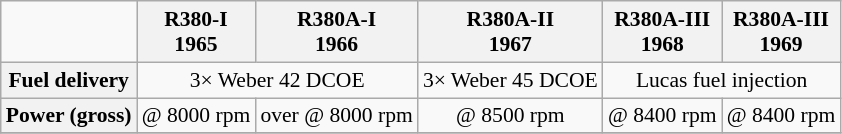<table class=wikitable style="font-size:90%;text-align:center;">
<tr>
<td></td>
<th>R380-I<br>1965</th>
<th>R380A-I<br>1966</th>
<th>R380A-II<br>1967</th>
<th>R380A-III<br>1968</th>
<th>R380A-III<br>1969</th>
</tr>
<tr>
<th>Fuel delivery</th>
<td colspan=2>3× Weber 42 DCOE</td>
<td>3× Weber 45 DCOE</td>
<td colspan=2>Lucas fuel injection</td>
</tr>
<tr>
<th>Power (gross)</th>
<td> @ 8000 rpm</td>
<td>over  @ 8000 rpm</td>
<td> @ 8500 rpm</td>
<td> @ 8400 rpm</td>
<td> @ 8400 rpm</td>
</tr>
<tr>
</tr>
</table>
